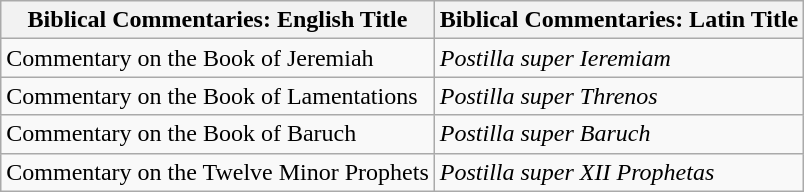<table class="wikitable">
<tr>
<th>Biblical Commentaries: English Title</th>
<th>Biblical Commentaries: Latin Title</th>
</tr>
<tr>
<td>Commentary on the Book of Jeremiah</td>
<td><em>Postilla super Ieremiam</em></td>
</tr>
<tr>
<td>Commentary on the Book of Lamentations</td>
<td><em>Postilla super Threnos</em></td>
</tr>
<tr>
<td>Commentary on the Book of Baruch</td>
<td><em>Postilla super Baruch</em></td>
</tr>
<tr>
<td>Commentary on the Twelve Minor Prophets</td>
<td><em>Postilla super XII Prophetas</em></td>
</tr>
</table>
